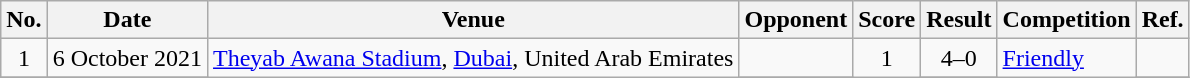<table class="wikitable">
<tr>
<th>No.</th>
<th>Date</th>
<th>Venue</th>
<th>Opponent</th>
<th>Score</th>
<th>Result</th>
<th>Competition</th>
<th>Ref.</th>
</tr>
<tr>
<td style="text-align:center;">1</td>
<td>6 October 2021</td>
<td rowspan=2><a href='#'>Theyab Awana Stadium</a>, <a href='#'>Dubai</a>, United Arab Emirates</td>
<td></td>
<td rowspan=2 style="text-align:center;">1</td>
<td style="text-align:center;">4–0</td>
<td rowspan=2><a href='#'>Friendly</a></td>
<td></td>
</tr>
<tr>
</tr>
</table>
